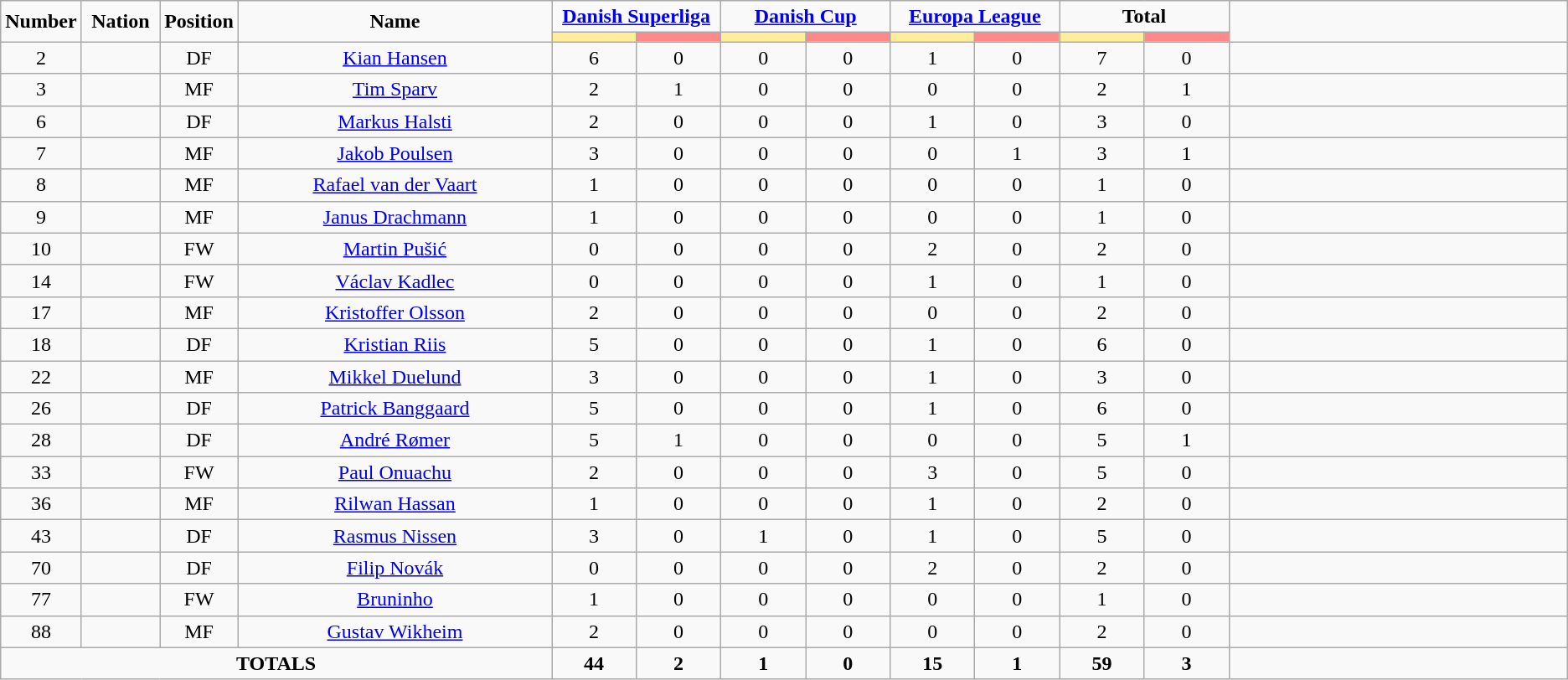<table class="wikitable" style="text-align:center;">
<tr>
<td rowspan="2"  style="width:5%;"><strong>Number</strong></td>
<td rowspan="2"  style="width:5%;"><strong>Nation</strong></td>
<td rowspan="2"  style="width:5%;"><strong>Position</strong></td>
<td rowspan="2"  style="width:20%;"><strong>Name</strong></td>
<td colspan="2"><strong><a href='#'>Danish Superliga</a></strong></td>
<td colspan="2"><strong><a href='#'>Danish Cup</a></strong></td>
<td colspan="2"><strong><a href='#'>Europa League</a></strong></td>
<td colspan="2"><strong>Total</strong></td>
</tr>
<tr>
<th style="width:60px; background:#fe9;"></th>
<th style="width:60px; background:#ff8888;"></th>
<th style="width:60px; background:#fe9;"></th>
<th style="width:60px; background:#ff8888;"></th>
<th style="width:60px; background:#fe9;"></th>
<th style="width:60px; background:#ff8888;"></th>
<th style="width:60px; background:#fe9;"></th>
<th style="width:60px; background:#ff8888;"></th>
</tr>
<tr>
<td>2</td>
<td></td>
<td>DF</td>
<td><a href='#'>Kian Hansen</a></td>
<td>6</td>
<td>0</td>
<td>0</td>
<td>0</td>
<td>1</td>
<td>0</td>
<td>7</td>
<td>0</td>
<td></td>
</tr>
<tr>
<td>3</td>
<td></td>
<td>MF</td>
<td><a href='#'>Tim Sparv</a></td>
<td>2</td>
<td>1</td>
<td>0</td>
<td>0</td>
<td>0</td>
<td>0</td>
<td>2</td>
<td>1</td>
<td></td>
</tr>
<tr>
<td>6</td>
<td></td>
<td>DF</td>
<td><a href='#'>Markus Halsti</a></td>
<td>2</td>
<td>0</td>
<td>0</td>
<td>0</td>
<td>1</td>
<td>0</td>
<td>3</td>
<td>0</td>
<td></td>
</tr>
<tr>
<td>7</td>
<td></td>
<td>MF</td>
<td><a href='#'>Jakob Poulsen</a></td>
<td>3</td>
<td>0</td>
<td>0</td>
<td>0</td>
<td>0</td>
<td>1</td>
<td>3</td>
<td>1</td>
<td></td>
</tr>
<tr>
<td>8</td>
<td></td>
<td>MF</td>
<td><a href='#'>Rafael van der Vaart</a></td>
<td>1</td>
<td>0</td>
<td>0</td>
<td>0</td>
<td>0</td>
<td>0</td>
<td>1</td>
<td>0</td>
<td></td>
</tr>
<tr>
<td>9</td>
<td></td>
<td>MF</td>
<td><a href='#'>Janus Drachmann</a></td>
<td>1</td>
<td>0</td>
<td>0</td>
<td>0</td>
<td>0</td>
<td>0</td>
<td>1</td>
<td>0</td>
<td></td>
</tr>
<tr>
<td>10</td>
<td></td>
<td>FW</td>
<td><a href='#'>Martin Pušić</a></td>
<td>0</td>
<td>0</td>
<td>0</td>
<td>0</td>
<td>2</td>
<td>0</td>
<td>2</td>
<td>0</td>
<td></td>
</tr>
<tr>
<td>14</td>
<td></td>
<td>FW</td>
<td><a href='#'>Václav Kadlec</a></td>
<td>0</td>
<td>0</td>
<td>0</td>
<td>0</td>
<td>1</td>
<td>0</td>
<td>1</td>
<td>0</td>
<td></td>
</tr>
<tr>
<td>17</td>
<td></td>
<td>MF</td>
<td><a href='#'>Kristoffer Olsson</a></td>
<td>2</td>
<td>0</td>
<td>0</td>
<td>0</td>
<td>0</td>
<td>0</td>
<td>2</td>
<td>0</td>
<td></td>
</tr>
<tr>
<td>18</td>
<td></td>
<td>DF</td>
<td><a href='#'>Kristian Riis</a></td>
<td>5</td>
<td>0</td>
<td>0</td>
<td>0</td>
<td>1</td>
<td>0</td>
<td>6</td>
<td>0</td>
<td></td>
</tr>
<tr>
<td>22</td>
<td></td>
<td>MF</td>
<td><a href='#'>Mikkel Duelund</a></td>
<td>3</td>
<td>0</td>
<td>0</td>
<td>0</td>
<td>1</td>
<td>0</td>
<td>3</td>
<td>0</td>
<td></td>
</tr>
<tr>
<td>26</td>
<td></td>
<td>DF</td>
<td><a href='#'>Patrick Banggaard</a></td>
<td>5</td>
<td>0</td>
<td>0</td>
<td>0</td>
<td>1</td>
<td>0</td>
<td>6</td>
<td>0</td>
<td></td>
</tr>
<tr>
<td>28</td>
<td></td>
<td>DF</td>
<td><a href='#'>André Rømer</a></td>
<td>5</td>
<td>1</td>
<td>0</td>
<td>0</td>
<td>0</td>
<td>0</td>
<td>5</td>
<td>1</td>
<td></td>
</tr>
<tr>
<td>33</td>
<td></td>
<td>FW</td>
<td><a href='#'>Paul Onuachu</a></td>
<td>2</td>
<td>0</td>
<td>0</td>
<td>0</td>
<td>3</td>
<td>0</td>
<td>5</td>
<td>0</td>
<td></td>
</tr>
<tr>
<td>36</td>
<td></td>
<td>MF</td>
<td><a href='#'>Rilwan Hassan</a></td>
<td>1</td>
<td>0</td>
<td>0</td>
<td>0</td>
<td>1</td>
<td>0</td>
<td>2</td>
<td>0</td>
<td></td>
</tr>
<tr>
<td>43</td>
<td></td>
<td>DF</td>
<td><a href='#'>Rasmus Nissen</a></td>
<td>3</td>
<td>0</td>
<td>1</td>
<td>0</td>
<td>1</td>
<td>0</td>
<td>5</td>
<td>0</td>
<td></td>
</tr>
<tr>
<td>70</td>
<td></td>
<td>DF</td>
<td><a href='#'>Filip Novák</a></td>
<td>0</td>
<td>0</td>
<td>0</td>
<td>0</td>
<td>2</td>
<td>0</td>
<td>2</td>
<td>0</td>
<td></td>
</tr>
<tr>
<td>77</td>
<td></td>
<td>FW</td>
<td><a href='#'>Bruninho</a></td>
<td>1</td>
<td>0</td>
<td>0</td>
<td>0</td>
<td>0</td>
<td>0</td>
<td>1</td>
<td>0</td>
<td></td>
</tr>
<tr>
<td>88</td>
<td></td>
<td>MF</td>
<td><a href='#'>Gustav Wikheim</a></td>
<td>2</td>
<td>0</td>
<td>0</td>
<td>0</td>
<td>0</td>
<td>0</td>
<td>2</td>
<td>0</td>
<td></td>
</tr>
<tr>
<td colspan="4"><strong>TOTALS</strong></td>
<td><strong>44</strong></td>
<td><strong>2</strong></td>
<td><strong>1</strong></td>
<td><strong>0</strong></td>
<td><strong>15</strong></td>
<td><strong>1</strong></td>
<td><strong>59</strong></td>
<td><strong>3</strong></td>
</tr>
</table>
